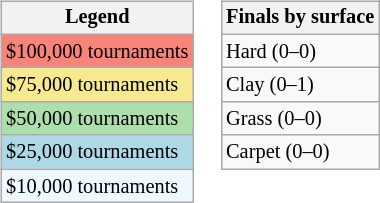<table>
<tr valign=top>
<td><br><table class=wikitable style="font-size:85%">
<tr>
<th>Legend</th>
</tr>
<tr style="background:#f88379;">
<td>$100,000 tournaments</td>
</tr>
<tr style="background:#f7e98e;">
<td>$75,000 tournaments</td>
</tr>
<tr style="background:#addfad;">
<td>$50,000 tournaments</td>
</tr>
<tr style="background:lightblue;">
<td>$25,000 tournaments</td>
</tr>
<tr style="background:#f0f8ff;">
<td>$10,000 tournaments</td>
</tr>
</table>
</td>
<td><br><table class=wikitable style="font-size:85%">
<tr>
<th>Finals by surface</th>
</tr>
<tr>
<td>Hard (0–0)</td>
</tr>
<tr>
<td>Clay (0–1)</td>
</tr>
<tr>
<td>Grass (0–0)</td>
</tr>
<tr>
<td>Carpet (0–0)</td>
</tr>
</table>
</td>
</tr>
</table>
